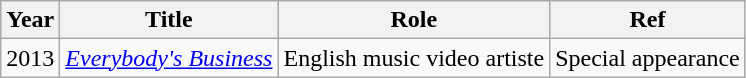<table class="wikitable sortable">
<tr>
<th>Year</th>
<th>Title</th>
<th>Role</th>
<th class="unsortable">Ref</th>
</tr>
<tr>
<td>2013</td>
<td><em><a href='#'>Everybody's Business</a></em></td>
<td>English music video artiste</td>
<td>Special appearance</td>
</tr>
</table>
